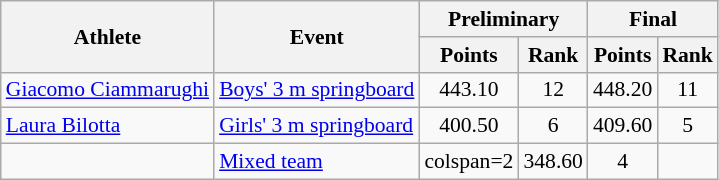<table class="wikitable" style="font-size:90%;">
<tr>
<th rowspan=2>Athlete</th>
<th rowspan=2>Event</th>
<th colspan=2>Preliminary</th>
<th colspan=2>Final</th>
</tr>
<tr>
<th>Points</th>
<th>Rank</th>
<th>Points</th>
<th>Rank</th>
</tr>
<tr align=center>
<td align=left><a href='#'>Giacomo Ciammarughi</a></td>
<td align=left><a href='#'>Boys' 3 m springboard</a></td>
<td>443.10</td>
<td>12</td>
<td>448.20</td>
<td>11</td>
</tr>
<tr align=center>
<td align=left><a href='#'>Laura Bilotta</a></td>
<td align=left><a href='#'>Girls' 3 m springboard</a></td>
<td>400.50</td>
<td>6</td>
<td>409.60</td>
<td>5</td>
</tr>
<tr align=center>
<td align=left><br></td>
<td align=left><a href='#'>Mixed team</a></td>
<td>colspan=2 </td>
<td>348.60</td>
<td>4</td>
</tr>
</table>
